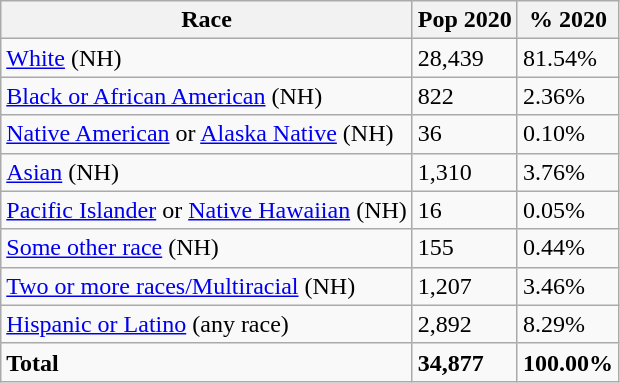<table class="wikitable">
<tr>
<th>Race</th>
<th>Pop 2020</th>
<th>% 2020</th>
</tr>
<tr>
<td><a href='#'>White</a> (NH)</td>
<td>28,439</td>
<td>81.54%</td>
</tr>
<tr>
<td><a href='#'>Black or African American</a> (NH)</td>
<td>822</td>
<td>2.36%</td>
</tr>
<tr>
<td><a href='#'>Native American</a> or <a href='#'>Alaska Native</a> (NH)</td>
<td>36</td>
<td>0.10%</td>
</tr>
<tr>
<td><a href='#'>Asian</a> (NH)</td>
<td>1,310</td>
<td>3.76%</td>
</tr>
<tr>
<td><a href='#'>Pacific Islander</a> or <a href='#'>Native Hawaiian</a> (NH)</td>
<td>16</td>
<td>0.05%</td>
</tr>
<tr>
<td><a href='#'>Some other race</a> (NH)</td>
<td>155</td>
<td>0.44%</td>
</tr>
<tr>
<td><a href='#'>Two or more races/Multiracial</a> (NH)</td>
<td>1,207</td>
<td>3.46%</td>
</tr>
<tr>
<td><a href='#'>Hispanic or Latino</a> (any race)</td>
<td>2,892</td>
<td>8.29%</td>
</tr>
<tr>
<td><strong>Total</strong></td>
<td><strong>34,877</strong></td>
<td><strong>100.00%</strong></td>
</tr>
</table>
